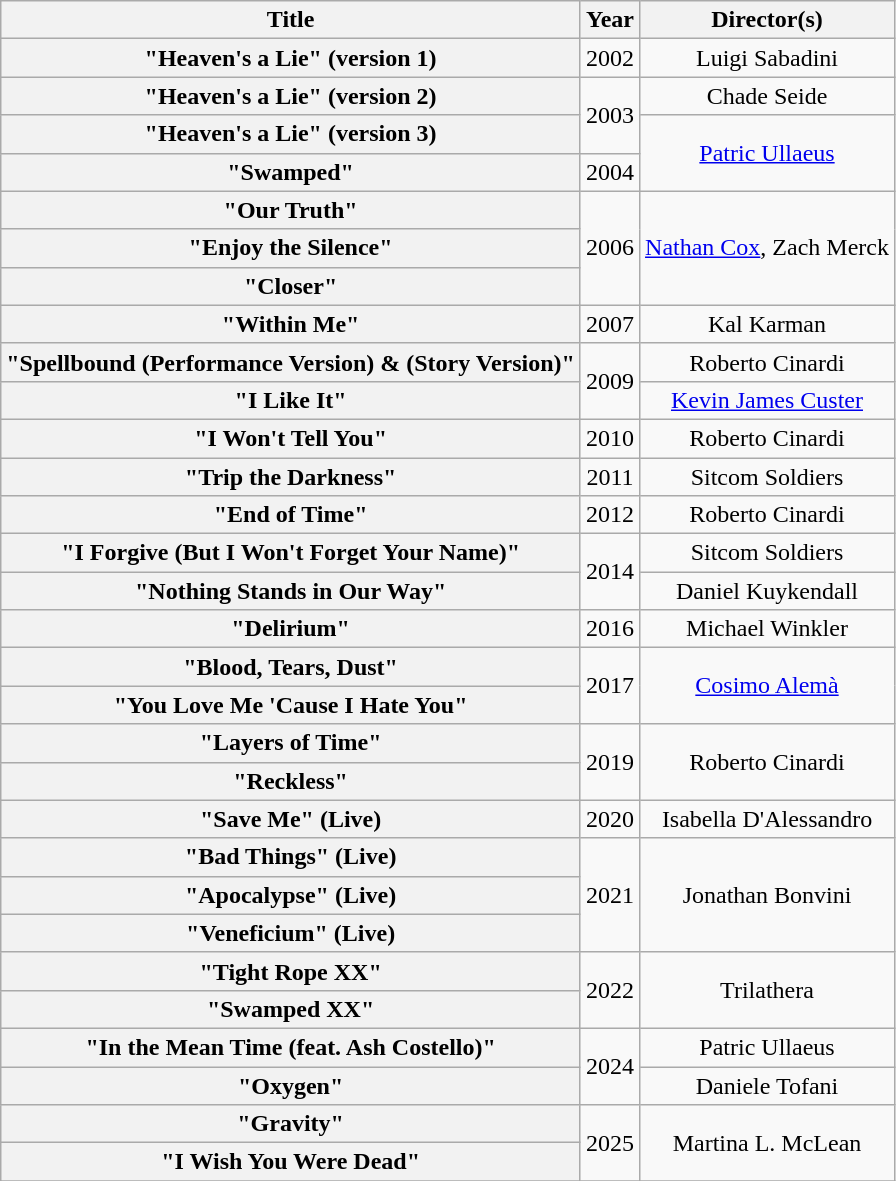<table class="wikitable plainrowheaders" style="text-align:center;">
<tr>
<th scope="col">Title</th>
<th scope="col">Year</th>
<th scope="col">Director(s)</th>
</tr>
<tr>
<th scope="row">"Heaven's a Lie" (version 1)</th>
<td>2002</td>
<td>Luigi Sabadini</td>
</tr>
<tr>
<th scope="row">"Heaven's a Lie" (version 2)</th>
<td rowspan="2">2003</td>
<td>Chade Seide</td>
</tr>
<tr>
<th scope="row">"Heaven's a Lie" (version 3)</th>
<td rowspan="2"><a href='#'>Patric Ullaeus</a></td>
</tr>
<tr>
<th scope="row">"Swamped"</th>
<td>2004</td>
</tr>
<tr>
<th scope="row">"Our Truth"</th>
<td rowspan="3">2006</td>
<td rowspan="3"><a href='#'>Nathan Cox</a>, Zach Merck</td>
</tr>
<tr>
<th scope="row">"Enjoy the Silence"</th>
</tr>
<tr>
<th scope="row">"Closer"</th>
</tr>
<tr>
<th scope="row">"Within Me"</th>
<td>2007</td>
<td>Kal Karman</td>
</tr>
<tr>
<th scope="row">"Spellbound (Performance Version) & (Story Version)"</th>
<td rowspan="2">2009</td>
<td>Roberto Cinardi</td>
</tr>
<tr>
<th scope="row">"I Like It"</th>
<td><a href='#'>Kevin James Custer</a></td>
</tr>
<tr>
<th scope="row">"I Won't Tell You"</th>
<td>2010</td>
<td>Roberto Cinardi</td>
</tr>
<tr>
<th scope="row">"Trip the Darkness"</th>
<td>2011</td>
<td>Sitcom Soldiers</td>
</tr>
<tr>
<th scope="row">"End of Time"</th>
<td>2012</td>
<td>Roberto Cinardi</td>
</tr>
<tr>
<th scope="row">"I Forgive (But I Won't Forget Your Name)"</th>
<td rowspan="2">2014</td>
<td>Sitcom Soldiers</td>
</tr>
<tr>
<th scope="row">"Nothing Stands in Our Way"</th>
<td>Daniel Kuykendall</td>
</tr>
<tr>
<th scope="row">"Delirium"</th>
<td>2016</td>
<td>Michael Winkler</td>
</tr>
<tr>
<th scope="row">"Blood, Tears, Dust"</th>
<td rowspan="2">2017</td>
<td rowspan="2"><a href='#'>Cosimo Alemà</a></td>
</tr>
<tr>
<th scope="row">"You Love Me 'Cause I Hate You"</th>
</tr>
<tr>
<th scope="row">"Layers of Time"</th>
<td rowspan="2">2019</td>
<td rowspan="2">Roberto Cinardi</td>
</tr>
<tr>
<th scope="row">"Reckless"</th>
</tr>
<tr>
<th scope="row">"Save Me" (Live)</th>
<td rowspan="1">2020</td>
<td rowspan="1">Isabella D'Alessandro</td>
</tr>
<tr>
<th scope="row">"Bad Things" (Live)</th>
<td rowspan="3">2021</td>
<td rowspan="3">Jonathan Bonvini</td>
</tr>
<tr>
<th scope="row">"Apocalypse" (Live)</th>
</tr>
<tr>
<th scope="row">"Veneficium" (Live)</th>
</tr>
<tr>
<th scope="row">"Tight Rope XX"</th>
<td rowspan="2">2022</td>
<td rowspan="2">Trilathera</td>
</tr>
<tr>
<th scope="row">"Swamped XX"</th>
</tr>
<tr>
<th scope="row">"In the Mean Time (feat. Ash Costello)"</th>
<td rowspan="2">2024</td>
<td>Patric Ullaeus</td>
</tr>
<tr>
<th scope="row">"Oxygen"</th>
<td>Daniele Tofani</td>
</tr>
<tr>
<th scope="row">"Gravity"</th>
<td rowspan="2">2025</td>
<td rowspan="2">Martina L. McLean</td>
</tr>
<tr>
<th scope="row">"I Wish You Were Dead"</th>
</tr>
<tr>
</tr>
</table>
